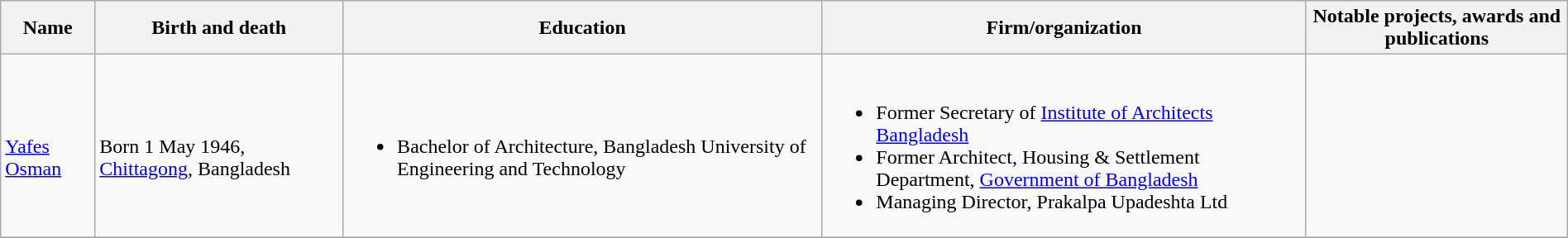<table class="wikitable" width=100%>
<tr bgcolor=#efefef>
<th>Name</th>
<th>Birth and death</th>
<th>Education</th>
<th>Firm/organization</th>
<th>Notable projects, awards and publications</th>
</tr>
<tr>
<td><br><a href='#'>Yafes Osman</a></td>
<td><br>Born 1 May 1946, <a href='#'>Chittagong</a>, Bangladesh</td>
<td><br><ul><li>Bachelor of Architecture, Bangladesh University of Engineering and Technology</li></ul></td>
<td><br><ul><li>Former Secretary of <a href='#'>Institute of Architects Bangladesh</a></li><li>Former Architect, Housing & Settlement Department, <a href='#'>Government of Bangladesh</a></li><li>Managing Director, Prakalpa Upadeshta Ltd</li></ul></td>
<td></td>
</tr>
<tr>
</tr>
</table>
